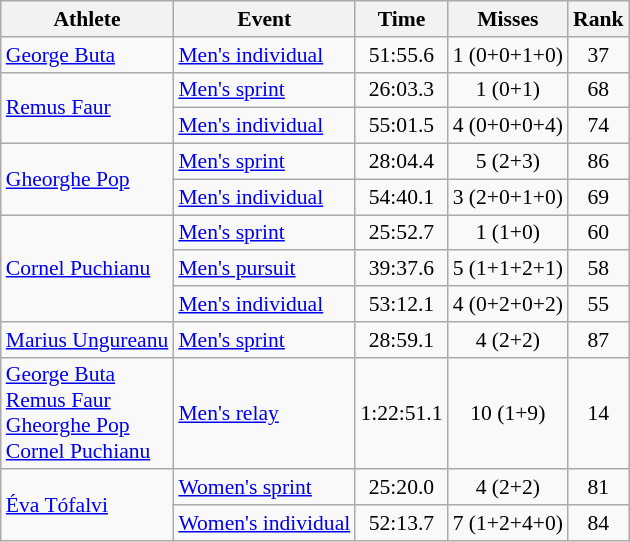<table class="wikitable" style="font-size:90%">
<tr>
<th>Athlete</th>
<th>Event</th>
<th>Time</th>
<th>Misses</th>
<th>Rank</th>
</tr>
<tr align=center>
<td align=left><a href='#'>George Buta</a></td>
<td align=left><a href='#'>Men's individual</a></td>
<td>51:55.6</td>
<td>1 (0+0+1+0)</td>
<td>37</td>
</tr>
<tr align=center>
<td align=left rowspan=2><a href='#'>Remus Faur</a></td>
<td align=left><a href='#'>Men's sprint</a></td>
<td>26:03.3</td>
<td>1 (0+1)</td>
<td>68</td>
</tr>
<tr align=center>
<td align=left><a href='#'>Men's individual</a></td>
<td>55:01.5</td>
<td>4 (0+0+0+4)</td>
<td>74</td>
</tr>
<tr align=center>
<td align=left rowspan=2><a href='#'>Gheorghe Pop</a></td>
<td align=left><a href='#'>Men's sprint</a></td>
<td>28:04.4</td>
<td>5 (2+3)</td>
<td>86</td>
</tr>
<tr align=center>
<td align=left><a href='#'>Men's individual</a></td>
<td>54:40.1</td>
<td>3 (2+0+1+0)</td>
<td>69</td>
</tr>
<tr align=center>
<td align=left rowspan=3><a href='#'>Cornel Puchianu</a></td>
<td align=left><a href='#'>Men's sprint</a></td>
<td>25:52.7</td>
<td>1 (1+0)</td>
<td>60</td>
</tr>
<tr align=center>
<td align=left><a href='#'>Men's pursuit</a></td>
<td>39:37.6</td>
<td>5 (1+1+2+1)</td>
<td>58</td>
</tr>
<tr align=center>
<td align=left><a href='#'>Men's individual</a></td>
<td>53:12.1</td>
<td>4 (0+2+0+2)</td>
<td>55</td>
</tr>
<tr align=center>
<td align=left><a href='#'>Marius Ungureanu</a></td>
<td align=left><a href='#'>Men's sprint</a></td>
<td>28:59.1</td>
<td>4 (2+2)</td>
<td>87</td>
</tr>
<tr align=center>
<td align=left><a href='#'>George Buta</a><br><a href='#'>Remus Faur</a><br><a href='#'>Gheorghe Pop</a><br><a href='#'>Cornel Puchianu</a></td>
<td align=left><a href='#'>Men's relay</a></td>
<td>1:22:51.1</td>
<td>10 (1+9)</td>
<td>14</td>
</tr>
<tr align=center>
<td align=left rowspan=2><a href='#'>Éva Tófalvi</a></td>
<td align=left><a href='#'>Women's sprint</a></td>
<td>25:20.0</td>
<td>4 (2+2)</td>
<td>81</td>
</tr>
<tr align=center>
<td align=left><a href='#'>Women's individual</a></td>
<td>52:13.7</td>
<td>7 (1+2+4+0)</td>
<td>84</td>
</tr>
</table>
